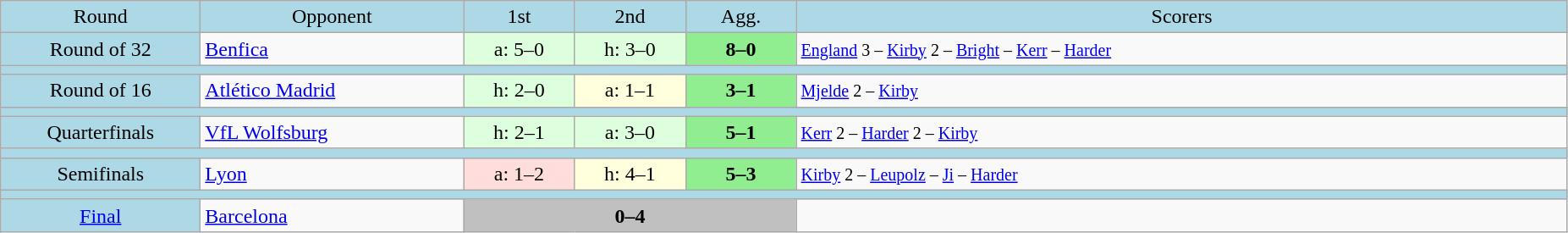<table class="wikitable" style="text-align:center">
<tr bgcolor=lightblue>
<td width=150px>Round</td>
<td width=200px>Opponent</td>
<td width=80px>1st</td>
<td width=80px>2nd</td>
<td width=80px>Agg.</td>
<td width=600px>Scorers</td>
</tr>
<tr>
<td bgcolor=lightblue>Round of 32</td>
<td align=left> <a href='#'>Benfica</a></td>
<td bgcolor=#ddffdd>a: 5–0</td>
<td bgcolor=#ddffdd>h: 3–0</td>
<td bgcolor=lightgreen><strong>8–0</strong></td>
<td align=left><small><a href='#'>England</a> 3 – <a href='#'>Kirby</a> 2 – <a href='#'>Bright</a> – <a href='#'>Kerr</a> – <a href='#'>Harder</a></small></td>
</tr>
<tr bgcolor=lightblue>
<td colspan=6></td>
</tr>
<tr>
<td bgcolor=lightblue>Round of 16</td>
<td align=left> <a href='#'>Atlético Madrid</a></td>
<td bgcolor=#ddffdd>h: 2–0</td>
<td bgcolor=#ffffdd>a: 1–1</td>
<td bgcolor=lightgreen><strong>3–1</strong></td>
<td align=left><small><a href='#'>Mjelde</a> 2 – <a href='#'>Kirby</a></small></td>
</tr>
<tr bgcolor=lightblue>
<td colspan=6></td>
</tr>
<tr>
<td bgcolor=lightblue>Quarterfinals</td>
<td align=left> <a href='#'>VfL Wolfsburg</a></td>
<td bgcolor=#ddffdd>h: 2–1</td>
<td bgcolor=#ddffdd>a: 3–0</td>
<td bgcolor=lightgreen><strong>5–1</strong></td>
<td align=left><small><a href='#'>Kerr</a> 2 – <a href='#'>Harder</a> 2 – <a href='#'>Kirby</a></small></td>
</tr>
<tr bgcolor=lightblue>
<td colspan=6></td>
</tr>
<tr>
<td bgcolor=lightblue>Semifinals</td>
<td align=left> <a href='#'>Lyon</a></td>
<td bgcolor=#ffdddd>a: 1–2</td>
<td bgcolor=#ffffdd>h: 4–1</td>
<td bgcolor=lightgreen><strong>5–3</strong></td>
<td align=left><small><a href='#'>Kirby</a> 2 – <a href='#'>Leupolz</a> – <a href='#'>Ji</a> – <a href='#'>Harder</a></small></td>
</tr>
<tr bgcolor=lightblue>
<td colspan=6></td>
</tr>
<tr>
<td bgcolor=lightblue><a href='#'>Final</a></td>
<td align=left> <a href='#'>Barcelona</a></td>
<td colspan=3 style="text-align:center; background:#C0C0C0"><strong>0–4</strong></td>
</tr>
</table>
